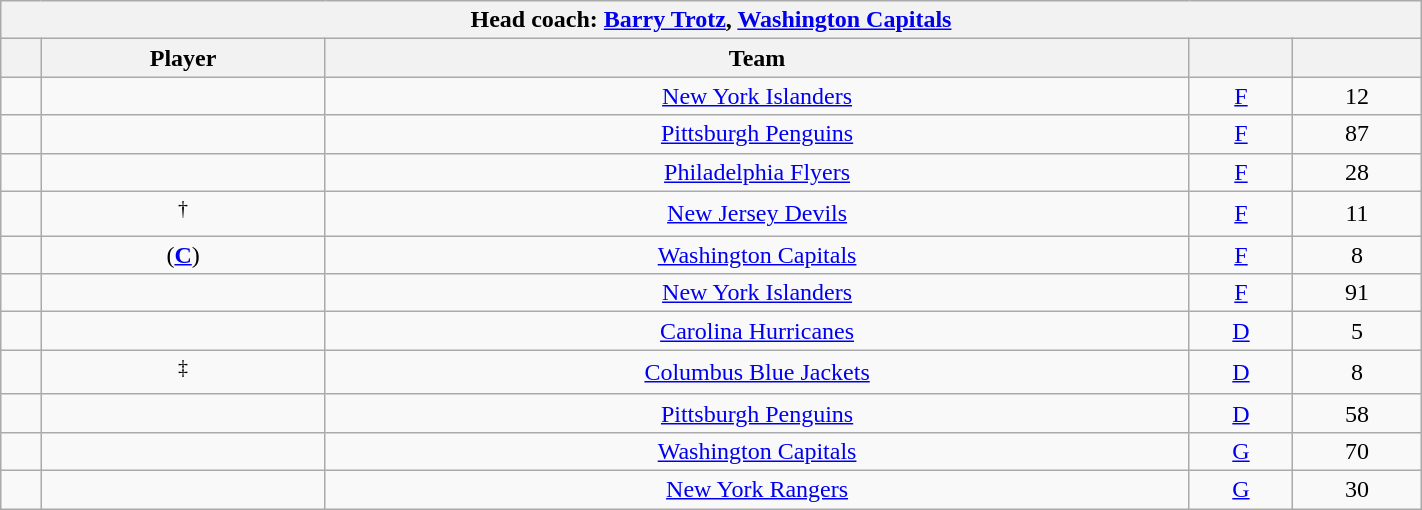<table class="wikitable sortable"  style="text-align:center; width:75%;">
<tr>
<th colspan=5>Head coach:  <a href='#'>Barry Trotz</a>, <a href='#'>Washington Capitals</a></th>
</tr>
<tr>
<th></th>
<th>Player</th>
<th>Team</th>
<th></th>
<th></th>
</tr>
<tr>
<td></td>
<td></td>
<td><a href='#'>New York Islanders</a></td>
<td><a href='#'>F</a></td>
<td>12</td>
</tr>
<tr>
<td></td>
<td></td>
<td><a href='#'>Pittsburgh Penguins</a></td>
<td><a href='#'>F</a></td>
<td>87</td>
</tr>
<tr>
<td></td>
<td></td>
<td><a href='#'>Philadelphia Flyers</a></td>
<td><a href='#'>F</a></td>
<td>28</td>
</tr>
<tr>
<td></td>
<td><sup>†</sup></td>
<td><a href='#'>New Jersey Devils</a></td>
<td><a href='#'>F</a></td>
<td>11</td>
</tr>
<tr>
<td></td>
<td> (<strong><a href='#'>C</a></strong>)</td>
<td><a href='#'>Washington Capitals</a></td>
<td><a href='#'>F</a></td>
<td>8</td>
</tr>
<tr>
<td></td>
<td></td>
<td><a href='#'>New York Islanders</a></td>
<td><a href='#'>F</a></td>
<td>91</td>
</tr>
<tr>
<td></td>
<td></td>
<td><a href='#'>Carolina Hurricanes</a></td>
<td><a href='#'>D</a></td>
<td>5</td>
</tr>
<tr>
<td></td>
<td><sup>‡</sup></td>
<td><a href='#'>Columbus Blue Jackets</a></td>
<td><a href='#'>D</a></td>
<td>8</td>
</tr>
<tr>
<td></td>
<td></td>
<td><a href='#'>Pittsburgh Penguins</a></td>
<td><a href='#'>D</a></td>
<td>58</td>
</tr>
<tr>
<td></td>
<td></td>
<td><a href='#'>Washington Capitals</a></td>
<td><a href='#'>G</a></td>
<td>70</td>
</tr>
<tr>
<td></td>
<td></td>
<td><a href='#'>New York Rangers</a></td>
<td><a href='#'>G</a></td>
<td>30</td>
</tr>
</table>
